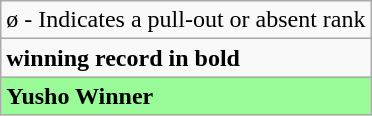<table class="wikitable">
<tr>
<td>ø - Indicates a pull-out or absent rank</td>
</tr>
<tr>
<td><strong>winning record in bold</strong></td>
</tr>
<tr>
<td style="background: PaleGreen;"><strong>Yusho Winner</strong></td>
</tr>
</table>
